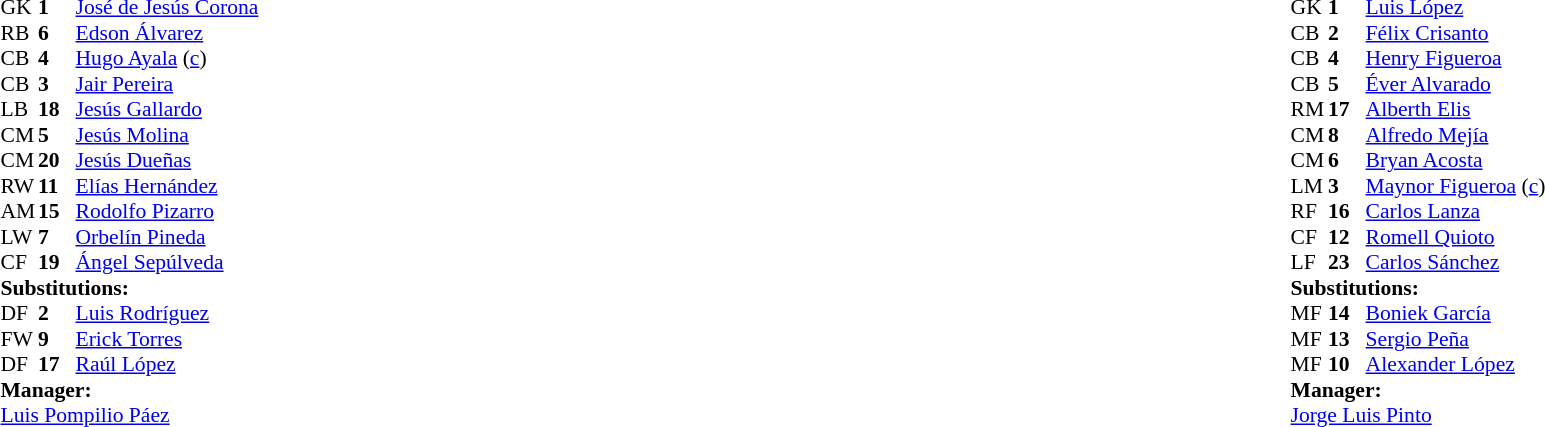<table width="100%">
<tr>
<td valign="top" width="40%"><br><table style="font-size:90%" cellspacing="0" cellpadding="0">
<tr>
<th width=25></th>
<th width=25></th>
</tr>
<tr>
<td>GK</td>
<td><strong>1</strong></td>
<td><a href='#'>José de Jesús Corona</a></td>
</tr>
<tr>
<td>RB</td>
<td><strong>6</strong></td>
<td><a href='#'>Edson Álvarez</a></td>
</tr>
<tr>
<td>CB</td>
<td><strong>4</strong></td>
<td><a href='#'>Hugo Ayala</a> (<a href='#'>c</a>)</td>
</tr>
<tr>
<td>CB</td>
<td><strong>3</strong></td>
<td><a href='#'>Jair Pereira</a></td>
<td></td>
</tr>
<tr>
<td>LB</td>
<td><strong>18</strong></td>
<td><a href='#'>Jesús Gallardo</a></td>
</tr>
<tr>
<td>CM</td>
<td><strong>5</strong></td>
<td><a href='#'>Jesús Molina</a></td>
<td></td>
<td></td>
</tr>
<tr>
<td>CM</td>
<td><strong>20</strong></td>
<td><a href='#'>Jesús Dueñas</a></td>
</tr>
<tr>
<td>RW</td>
<td><strong>11</strong></td>
<td><a href='#'>Elías Hernández</a></td>
</tr>
<tr>
<td>AM</td>
<td><strong>15</strong></td>
<td><a href='#'>Rodolfo Pizarro</a></td>
<td></td>
<td></td>
</tr>
<tr>
<td>LW</td>
<td><strong>7</strong></td>
<td><a href='#'>Orbelín Pineda</a></td>
</tr>
<tr>
<td>CF</td>
<td><strong>19</strong></td>
<td><a href='#'>Ángel Sepúlveda</a></td>
<td></td>
<td></td>
</tr>
<tr>
<td colspan=3><strong>Substitutions:</strong></td>
</tr>
<tr>
<td>DF</td>
<td><strong>2</strong></td>
<td><a href='#'>Luis Rodríguez</a></td>
<td></td>
<td></td>
</tr>
<tr>
<td>FW</td>
<td><strong>9</strong></td>
<td><a href='#'>Erick Torres</a></td>
<td></td>
<td></td>
</tr>
<tr>
<td>DF</td>
<td><strong>17</strong></td>
<td><a href='#'>Raúl López</a></td>
<td></td>
<td></td>
</tr>
<tr>
<td colspan=3><strong>Manager:</strong></td>
</tr>
<tr>
<td colspan=3> <a href='#'>Luis Pompilio Páez</a></td>
</tr>
</table>
</td>
<td valign="top"></td>
<td valign="top" width="50%"><br><table style="font-size:90%; margin:auto" cellspacing="0" cellpadding="0">
<tr>
<th width=25></th>
<th width=25></th>
</tr>
<tr>
<td>GK</td>
<td><strong>1</strong></td>
<td><a href='#'>Luis López</a></td>
</tr>
<tr>
<td>CB</td>
<td><strong>2</strong></td>
<td><a href='#'>Félix Crisanto</a></td>
</tr>
<tr>
<td>CB</td>
<td><strong>4</strong></td>
<td><a href='#'>Henry Figueroa</a></td>
</tr>
<tr>
<td>CB</td>
<td><strong>5</strong></td>
<td><a href='#'>Éver Alvarado</a></td>
</tr>
<tr>
<td>RM</td>
<td><strong>17</strong></td>
<td><a href='#'>Alberth Elis</a></td>
</tr>
<tr>
<td>CM</td>
<td><strong>8</strong></td>
<td><a href='#'>Alfredo Mejía</a></td>
<td></td>
</tr>
<tr>
<td>CM</td>
<td><strong>6</strong></td>
<td><a href='#'>Bryan Acosta</a></td>
<td></td>
<td></td>
</tr>
<tr>
<td>LM</td>
<td><strong>3</strong></td>
<td><a href='#'>Maynor Figueroa</a> (<a href='#'>c</a>)</td>
</tr>
<tr>
<td>RF</td>
<td><strong>16</strong></td>
<td><a href='#'>Carlos Lanza</a></td>
<td></td>
<td></td>
</tr>
<tr>
<td>CF</td>
<td><strong>12</strong></td>
<td><a href='#'>Romell Quioto</a></td>
<td></td>
</tr>
<tr>
<td>LF</td>
<td><strong>23</strong></td>
<td><a href='#'>Carlos Sánchez</a></td>
<td></td>
<td></td>
</tr>
<tr>
<td colspan=3><strong>Substitutions:</strong></td>
</tr>
<tr>
<td>MF</td>
<td><strong>14</strong></td>
<td><a href='#'>Boniek García</a></td>
<td></td>
<td></td>
</tr>
<tr>
<td>MF</td>
<td><strong>13</strong></td>
<td><a href='#'>Sergio Peña</a></td>
<td></td>
<td></td>
</tr>
<tr>
<td>MF</td>
<td><strong>10</strong></td>
<td><a href='#'>Alexander López</a></td>
<td></td>
<td></td>
</tr>
<tr>
<td colspan=3><strong>Manager:</strong></td>
</tr>
<tr>
<td colspan=3> <a href='#'>Jorge Luis Pinto</a></td>
</tr>
</table>
</td>
</tr>
</table>
